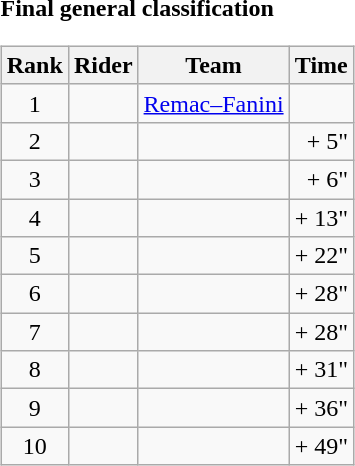<table>
<tr>
<td><strong>Final general classification</strong><br><table class="wikitable">
<tr>
<th scope="col">Rank</th>
<th scope="col">Rider</th>
<th scope="col">Team</th>
<th scope="col">Time</th>
</tr>
<tr>
<td style="text-align:center;">1</td>
<td></td>
<td><a href='#'>Remac–Fanini</a></td>
<td style="text-align:right;"></td>
</tr>
<tr>
<td style="text-align:center;">2</td>
<td></td>
<td></td>
<td style="text-align:right;">+ 5"</td>
</tr>
<tr>
<td style="text-align:center;">3</td>
<td></td>
<td></td>
<td style="text-align:right;">+ 6"</td>
</tr>
<tr>
<td style="text-align:center;">4</td>
<td></td>
<td></td>
<td style="text-align:right;">+ 13"</td>
</tr>
<tr>
<td style="text-align:center;">5</td>
<td></td>
<td></td>
<td style="text-align:right;">+ 22"</td>
</tr>
<tr>
<td style="text-align:center;">6</td>
<td></td>
<td></td>
<td style="text-align:right;">+ 28"</td>
</tr>
<tr>
<td style="text-align:center;">7</td>
<td></td>
<td></td>
<td style="text-align:right;">+ 28"</td>
</tr>
<tr>
<td style="text-align:center;">8</td>
<td></td>
<td></td>
<td style="text-align:right;">+ 31"</td>
</tr>
<tr>
<td style="text-align:center;">9</td>
<td></td>
<td></td>
<td style="text-align:right;">+ 36"</td>
</tr>
<tr>
<td style="text-align:center;">10</td>
<td></td>
<td></td>
<td style="text-align:right;">+ 49"</td>
</tr>
</table>
</td>
</tr>
</table>
